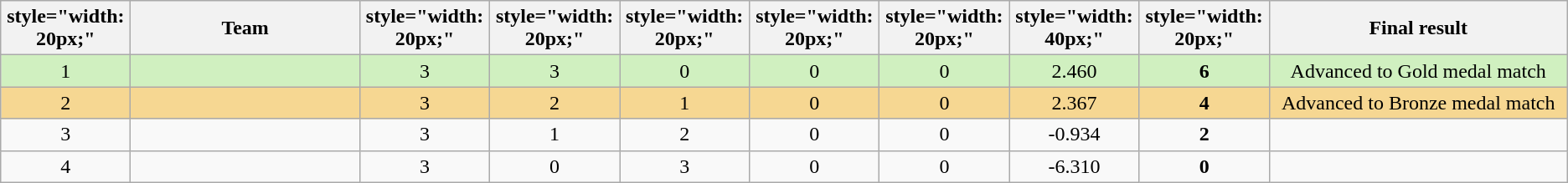<table class="wikitable" border="1" style="text-align: center;">
<tr>
<th>style="width: 20px;"</th>
<th style="width: 175px;">Team</th>
<th>style="width: 20px;"</th>
<th>style="width: 20px;"</th>
<th>style="width: 20px;"</th>
<th>style="width: 20px;"</th>
<th>style="width: 20px;"</th>
<th>style="width: 40px;"</th>
<th>style="width: 20px;"</th>
<th style="width: 230px;">Final result</th>
</tr>
<tr style="background:#D0F0C0;">
<td>1</td>
<td style="text-align:left"></td>
<td>3</td>
<td>3</td>
<td>0</td>
<td>0</td>
<td>0</td>
<td>2.460</td>
<td><strong>6</strong></td>
<td>Advanced to Gold medal match</td>
</tr>
<tr style="background:#F6D792;">
<td>2</td>
<td style="text-align:left"></td>
<td>3</td>
<td>2</td>
<td>1</td>
<td>0</td>
<td>0</td>
<td>2.367</td>
<td><strong>4</strong></td>
<td>Advanced to Bronze medal match</td>
</tr>
<tr>
<td>3</td>
<td style="text-align:left"></td>
<td>3</td>
<td>1</td>
<td>2</td>
<td>0</td>
<td>0</td>
<td>-0.934</td>
<td><strong>2</strong></td>
<td></td>
</tr>
<tr>
<td>4</td>
<td style="text-align:left"></td>
<td>3</td>
<td>0</td>
<td>3</td>
<td>0</td>
<td>0</td>
<td>-6.310</td>
<td><strong>0</strong></td>
<td></td>
</tr>
</table>
